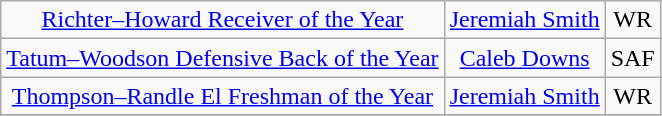<table class="wikitable sortable sortable" style="text-align: center">
<tr>
<td><a href='#'>Richter–Howard Receiver of the Year</a></td>
<td><a href='#'>Jeremiah Smith</a></td>
<td>WR</td>
</tr>
<tr>
<td><a href='#'>Tatum–Woodson Defensive Back of the Year</a></td>
<td><a href='#'>Caleb Downs</a></td>
<td>SAF</td>
</tr>
<tr>
<td><a href='#'>Thompson–Randle El Freshman of the Year</a></td>
<td><a href='#'>Jeremiah Smith</a></td>
<td>WR</td>
</tr>
<tr>
</tr>
</table>
